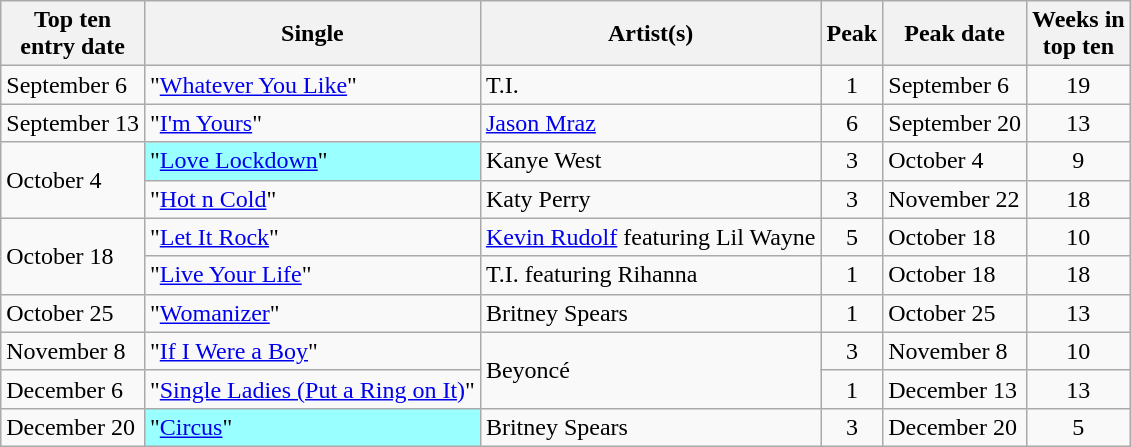<table class="wikitable sortable">
<tr>
<th>Top ten<br>entry date</th>
<th>Single</th>
<th>Artist(s)</th>
<th data-sort-type="number">Peak</th>
<th>Peak date</th>
<th data-sort-type="number">Weeks in<br>top ten</th>
</tr>
<tr>
<td>September 6</td>
<td>"<a href='#'>Whatever You Like</a>"</td>
<td>T.I.</td>
<td align=center>1</td>
<td>September 6</td>
<td align=center>19</td>
</tr>
<tr>
<td>September 13</td>
<td>"<a href='#'>I'm Yours</a>" </td>
<td><a href='#'>Jason Mraz</a></td>
<td align=center>6</td>
<td>September 20</td>
<td align=center>13</td>
</tr>
<tr>
<td rowspan="2">October 4</td>
<td bgcolor = #99FFFF>"<a href='#'>Love Lockdown</a>" </td>
<td>Kanye West</td>
<td align=center>3</td>
<td>October 4</td>
<td align=center>9</td>
</tr>
<tr>
<td>"<a href='#'>Hot n Cold</a>"</td>
<td>Katy Perry</td>
<td align=center>3</td>
<td>November 22</td>
<td align=center>18</td>
</tr>
<tr>
<td rowspan="2">October 18</td>
<td>"<a href='#'>Let It Rock</a>"</td>
<td><a href='#'>Kevin Rudolf</a> featuring Lil Wayne</td>
<td align=center>5</td>
<td>October 18</td>
<td align=center>10</td>
</tr>
<tr>
<td>"<a href='#'>Live Your Life</a>"</td>
<td>T.I. featuring Rihanna</td>
<td align=center>1</td>
<td>October 18</td>
<td align=center>18</td>
</tr>
<tr>
<td>October 25</td>
<td>"<a href='#'>Womanizer</a>"</td>
<td>Britney Spears</td>
<td align=center>1</td>
<td>October 25</td>
<td align=center>13</td>
</tr>
<tr>
<td>November 8</td>
<td>"<a href='#'>If I Were a Boy</a>"</td>
<td rowspan=2>Beyoncé</td>
<td align=center>3</td>
<td>November 8</td>
<td align=center>10</td>
</tr>
<tr>
<td>December 6</td>
<td>"<a href='#'>Single Ladies (Put a Ring on It)</a>" </td>
<td align=center>1</td>
<td>December 13</td>
<td align=center>13</td>
</tr>
<tr>
<td>December 20</td>
<td bgcolor = #99FFFF>"<a href='#'>Circus</a>" </td>
<td>Britney Spears</td>
<td align=center>3</td>
<td>December 20</td>
<td align=center>5</td>
</tr>
</table>
